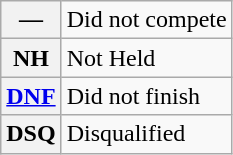<table class="wikitable">
<tr>
<th scope="row">—</th>
<td>Did not compete</td>
</tr>
<tr>
<th scope="row">NH</th>
<td>Not Held</td>
</tr>
<tr>
<th scope="row"><a href='#'>DNF</a></th>
<td>Did not finish</td>
</tr>
<tr>
<th scope="row">DSQ</th>
<td>Disqualified</td>
</tr>
</table>
